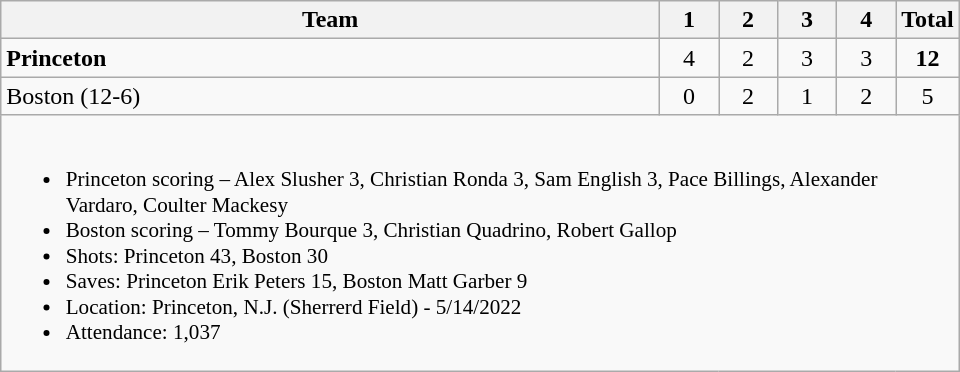<table class="wikitable" style="text-align:center; max-width:40em">
<tr>
<th>Team</th>
<th style="width:2em">1</th>
<th style="width:2em">2</th>
<th style="width:2em">3</th>
<th style="width:2em">4</th>
<th style="width:2em">Total</th>
</tr>
<tr>
<td style="text-align:left"><strong>Princeton</strong></td>
<td>4</td>
<td>2</td>
<td>3</td>
<td>3</td>
<td><strong>12</strong></td>
</tr>
<tr>
<td style="text-align:left">Boston (12-6)</td>
<td>0</td>
<td>2</td>
<td>1</td>
<td>2</td>
<td>5</td>
</tr>
<tr>
<td colspan=6 style="text-align:left; font-size:88%;"><br><ul><li>Princeton scoring – Alex Slusher 3, Christian Ronda 3, Sam English 3, Pace Billings, Alexander Vardaro, Coulter Mackesy</li><li>Boston scoring – Tommy Bourque 3, Christian Quadrino, Robert Gallop</li><li>Shots: Princeton 43, Boston 30</li><li>Saves: Princeton Erik Peters 15, Boston Matt Garber 9</li><li>Location: Princeton, N.J. (Sherrerd Field) - 5/14/2022</li><li>Attendance: 1,037</li></ul></td>
</tr>
</table>
